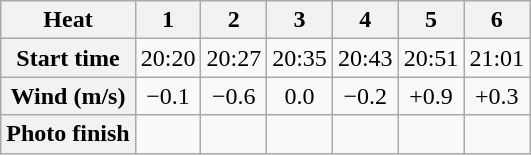<table class="wikitable" style="text-align:center">
<tr>
<th>Heat</th>
<th>1</th>
<th>2</th>
<th>3</th>
<th>4</th>
<th>5</th>
<th>6</th>
</tr>
<tr>
<th>Start time</th>
<td>20:20</td>
<td>20:27</td>
<td>20:35</td>
<td>20:43</td>
<td>20:51</td>
<td>21:01</td>
</tr>
<tr>
<th>Wind (m/s)</th>
<td>−0.1</td>
<td>−0.6</td>
<td>0.0</td>
<td>−0.2</td>
<td>+0.9</td>
<td>+0.3</td>
</tr>
<tr>
<th>Photo finish</th>
<td></td>
<td></td>
<td></td>
<td></td>
<td></td>
<td></td>
</tr>
</table>
